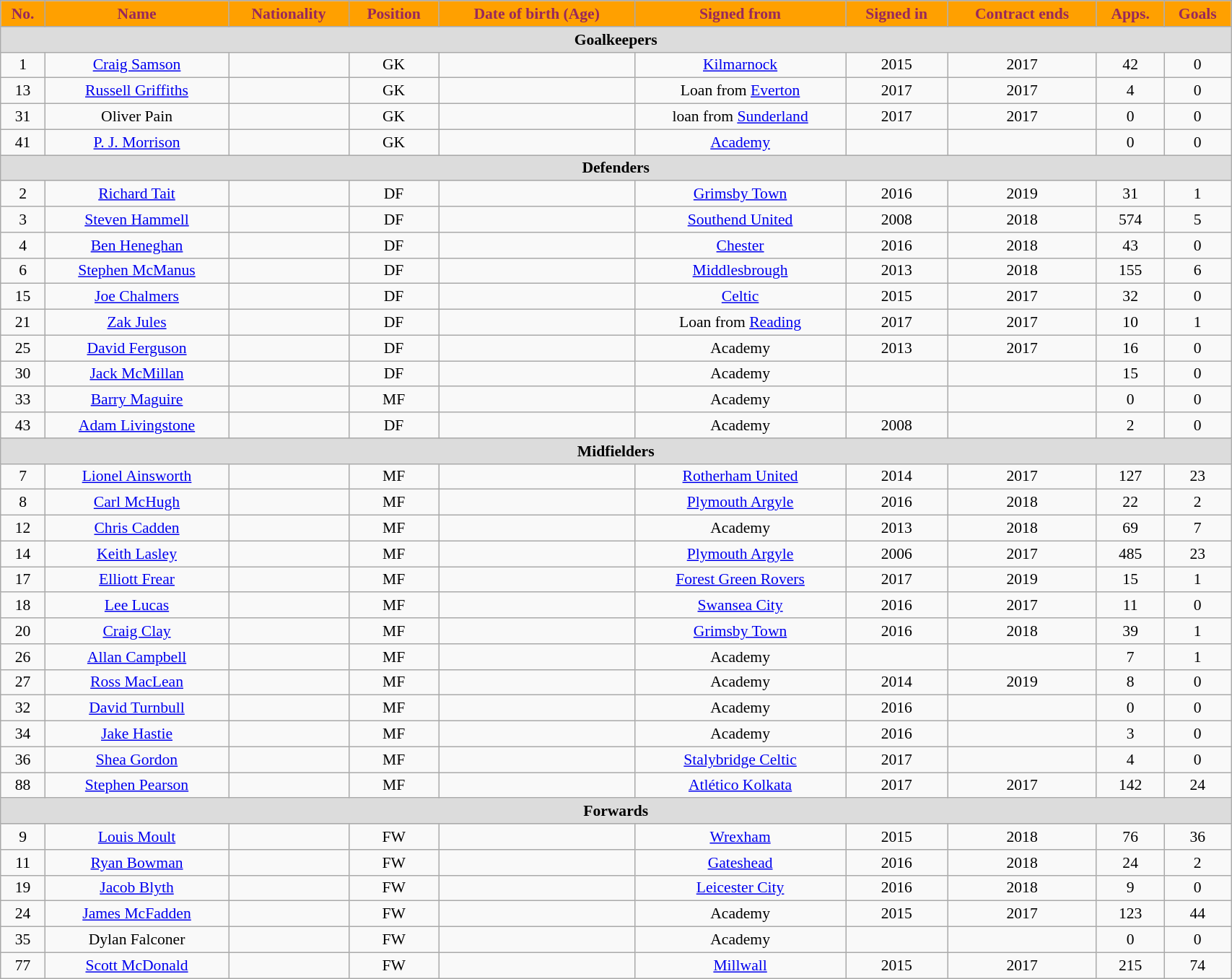<table class="wikitable"  style="text-align:center; font-size:90%; width:90%;">
<tr>
<th style="background:#ffa000; color:#98285c; text-align:center;">No.</th>
<th style="background:#ffa000; color:#98285c; text-align:center;">Name</th>
<th style="background:#ffa000; color:#98285c; text-align:center;">Nationality</th>
<th style="background:#ffa000; color:#98285c; text-align:center;">Position</th>
<th style="background:#ffa000; color:#98285c; text-align:center;">Date of birth (Age)</th>
<th style="background:#ffa000; color:#98285c; text-align:center;">Signed from</th>
<th style="background:#ffa000; color:#98285c; text-align:center;">Signed in</th>
<th style="background:#ffa000; color:#98285c; text-align:center;">Contract ends</th>
<th style="background:#ffa000; color:#98285c; text-align:center;">Apps.</th>
<th style="background:#ffa000; color:#98285c; text-align:center;">Goals</th>
</tr>
<tr>
<th colspan="11"  style="background:#dcdcdc; text-align:center;">Goalkeepers</th>
</tr>
<tr>
<td>1</td>
<td><a href='#'>Craig Samson</a></td>
<td></td>
<td>GK</td>
<td></td>
<td><a href='#'>Kilmarnock</a></td>
<td>2015</td>
<td>2017</td>
<td>42</td>
<td>0</td>
</tr>
<tr>
<td>13</td>
<td><a href='#'>Russell Griffiths</a></td>
<td></td>
<td>GK</td>
<td></td>
<td>Loan from <a href='#'>Everton</a></td>
<td>2017</td>
<td>2017</td>
<td>4</td>
<td>0</td>
</tr>
<tr>
<td>31</td>
<td>Oliver Pain</td>
<td></td>
<td>GK</td>
<td></td>
<td>loan from <a href='#'>Sunderland</a></td>
<td>2017</td>
<td>2017</td>
<td>0</td>
<td>0</td>
</tr>
<tr>
<td>41</td>
<td><a href='#'>P. J. Morrison</a></td>
<td></td>
<td>GK</td>
<td></td>
<td><a href='#'>Academy</a></td>
<td></td>
<td></td>
<td>0</td>
<td>0</td>
</tr>
<tr>
<th colspan="11"  style="background:#dcdcdc; text-align:center;">Defenders</th>
</tr>
<tr>
<td>2</td>
<td><a href='#'>Richard Tait</a></td>
<td></td>
<td>DF</td>
<td></td>
<td><a href='#'>Grimsby Town</a></td>
<td>2016</td>
<td>2019</td>
<td>31</td>
<td>1</td>
</tr>
<tr>
<td>3</td>
<td><a href='#'>Steven Hammell</a></td>
<td></td>
<td>DF</td>
<td></td>
<td><a href='#'>Southend United</a></td>
<td>2008</td>
<td>2018</td>
<td>574</td>
<td>5</td>
</tr>
<tr>
<td>4</td>
<td><a href='#'>Ben Heneghan</a></td>
<td></td>
<td>DF</td>
<td></td>
<td><a href='#'>Chester</a></td>
<td>2016</td>
<td>2018</td>
<td>43</td>
<td>0</td>
</tr>
<tr>
<td>6</td>
<td><a href='#'>Stephen McManus</a></td>
<td></td>
<td>DF</td>
<td></td>
<td><a href='#'>Middlesbrough</a></td>
<td>2013</td>
<td>2018</td>
<td>155</td>
<td>6</td>
</tr>
<tr>
<td>15</td>
<td><a href='#'>Joe Chalmers</a></td>
<td></td>
<td>DF</td>
<td></td>
<td><a href='#'>Celtic</a></td>
<td>2015</td>
<td>2017</td>
<td>32</td>
<td>0</td>
</tr>
<tr>
<td>21</td>
<td><a href='#'>Zak Jules</a></td>
<td></td>
<td>DF</td>
<td></td>
<td>Loan from <a href='#'>Reading</a></td>
<td>2017</td>
<td>2017</td>
<td>10</td>
<td>1</td>
</tr>
<tr>
<td>25</td>
<td><a href='#'>David Ferguson</a></td>
<td></td>
<td>DF</td>
<td></td>
<td>Academy</td>
<td>2013</td>
<td>2017</td>
<td>16</td>
<td>0<br></td>
</tr>
<tr>
<td>30</td>
<td><a href='#'>Jack McMillan</a></td>
<td></td>
<td>DF</td>
<td></td>
<td>Academy</td>
<td></td>
<td></td>
<td>15</td>
<td>0</td>
</tr>
<tr>
<td>33</td>
<td><a href='#'>Barry Maguire</a></td>
<td></td>
<td>MF</td>
<td></td>
<td>Academy</td>
<td></td>
<td></td>
<td>0</td>
<td>0</td>
</tr>
<tr>
<td>43</td>
<td><a href='#'>Adam Livingstone</a></td>
<td></td>
<td>DF</td>
<td></td>
<td>Academy</td>
<td>2008</td>
<td></td>
<td>2</td>
<td>0</td>
</tr>
<tr>
<th colspan="11"  style="background:#dcdcdc; text-align:center;">Midfielders</th>
</tr>
<tr>
<td>7</td>
<td><a href='#'>Lionel Ainsworth</a></td>
<td></td>
<td>MF</td>
<td></td>
<td><a href='#'>Rotherham United</a></td>
<td>2014</td>
<td>2017</td>
<td>127</td>
<td>23</td>
</tr>
<tr>
<td>8</td>
<td><a href='#'>Carl McHugh</a></td>
<td></td>
<td>MF</td>
<td></td>
<td><a href='#'>Plymouth Argyle</a></td>
<td>2016</td>
<td>2018</td>
<td>22</td>
<td>2</td>
</tr>
<tr>
<td>12</td>
<td><a href='#'>Chris Cadden</a></td>
<td></td>
<td>MF</td>
<td></td>
<td>Academy</td>
<td>2013</td>
<td>2018</td>
<td>69</td>
<td>7</td>
</tr>
<tr>
<td>14</td>
<td><a href='#'>Keith Lasley</a></td>
<td></td>
<td>MF</td>
<td></td>
<td><a href='#'>Plymouth Argyle</a></td>
<td>2006</td>
<td>2017</td>
<td>485</td>
<td>23</td>
</tr>
<tr>
<td>17</td>
<td><a href='#'>Elliott Frear</a></td>
<td></td>
<td>MF</td>
<td></td>
<td><a href='#'>Forest Green Rovers</a></td>
<td>2017</td>
<td>2019</td>
<td>15</td>
<td>1</td>
</tr>
<tr>
<td>18</td>
<td><a href='#'>Lee Lucas</a></td>
<td></td>
<td>MF</td>
<td></td>
<td><a href='#'>Swansea City</a></td>
<td>2016</td>
<td>2017</td>
<td>11</td>
<td>0</td>
</tr>
<tr>
<td>20</td>
<td><a href='#'>Craig Clay</a></td>
<td></td>
<td>MF</td>
<td></td>
<td><a href='#'>Grimsby Town</a></td>
<td>2016</td>
<td>2018</td>
<td>39</td>
<td>1<br></td>
</tr>
<tr>
<td>26</td>
<td><a href='#'>Allan Campbell</a></td>
<td></td>
<td>MF</td>
<td></td>
<td>Academy</td>
<td></td>
<td></td>
<td>7</td>
<td>1</td>
</tr>
<tr>
<td>27</td>
<td><a href='#'>Ross MacLean</a></td>
<td></td>
<td>MF</td>
<td></td>
<td>Academy</td>
<td>2014</td>
<td>2019</td>
<td>8</td>
<td>0</td>
</tr>
<tr>
<td>32</td>
<td><a href='#'>David Turnbull</a></td>
<td></td>
<td>MF</td>
<td></td>
<td>Academy</td>
<td>2016</td>
<td></td>
<td>0</td>
<td>0</td>
</tr>
<tr>
<td>34</td>
<td><a href='#'>Jake Hastie</a></td>
<td></td>
<td>MF</td>
<td></td>
<td>Academy</td>
<td>2016</td>
<td></td>
<td>3</td>
<td>0</td>
</tr>
<tr>
<td>36</td>
<td><a href='#'>Shea Gordon</a></td>
<td></td>
<td>MF</td>
<td></td>
<td><a href='#'>Stalybridge Celtic</a></td>
<td>2017</td>
<td></td>
<td>4</td>
<td>0</td>
</tr>
<tr>
<td>88</td>
<td><a href='#'>Stephen Pearson</a></td>
<td></td>
<td>MF</td>
<td></td>
<td><a href='#'>Atlético Kolkata</a></td>
<td>2017</td>
<td>2017</td>
<td>142</td>
<td>24</td>
</tr>
<tr>
<th colspan="11"  style="background:#dcdcdc; text-align:center;">Forwards</th>
</tr>
<tr>
<td>9</td>
<td><a href='#'>Louis Moult</a></td>
<td></td>
<td>FW</td>
<td></td>
<td><a href='#'>Wrexham</a></td>
<td>2015</td>
<td>2018</td>
<td>76</td>
<td>36</td>
</tr>
<tr>
<td>11</td>
<td><a href='#'>Ryan Bowman</a></td>
<td></td>
<td>FW</td>
<td></td>
<td><a href='#'>Gateshead</a></td>
<td>2016</td>
<td>2018</td>
<td>24</td>
<td>2</td>
</tr>
<tr>
<td>19</td>
<td><a href='#'>Jacob Blyth</a></td>
<td></td>
<td>FW</td>
<td></td>
<td><a href='#'>Leicester City</a></td>
<td>2016</td>
<td>2018</td>
<td>9</td>
<td>0<br></td>
</tr>
<tr>
<td>24</td>
<td><a href='#'>James McFadden</a></td>
<td></td>
<td>FW</td>
<td></td>
<td>Academy</td>
<td>2015</td>
<td>2017</td>
<td>123</td>
<td>44<br></td>
</tr>
<tr>
<td>35</td>
<td>Dylan Falconer</td>
<td></td>
<td>FW</td>
<td></td>
<td>Academy</td>
<td></td>
<td></td>
<td>0</td>
<td>0</td>
</tr>
<tr>
<td>77</td>
<td><a href='#'>Scott McDonald</a></td>
<td></td>
<td>FW</td>
<td></td>
<td><a href='#'>Millwall</a></td>
<td>2015</td>
<td>2017</td>
<td>215</td>
<td>74</td>
</tr>
</table>
